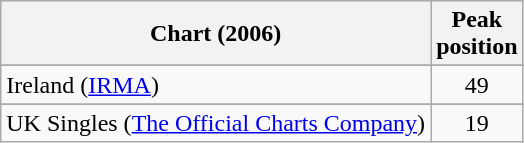<table class="wikitable sortable">
<tr>
<th align="left">Chart (2006)</th>
<th align="left">Peak<br>position</th>
</tr>
<tr>
</tr>
<tr>
</tr>
<tr>
</tr>
<tr>
<td>Ireland (<a href='#'>IRMA</a>)</td>
<td style="text-align:center;">49</td>
</tr>
<tr>
</tr>
<tr>
<td align="left">UK Singles (<a href='#'>The Official Charts Company</a>)</td>
<td align="center">19</td>
</tr>
</table>
